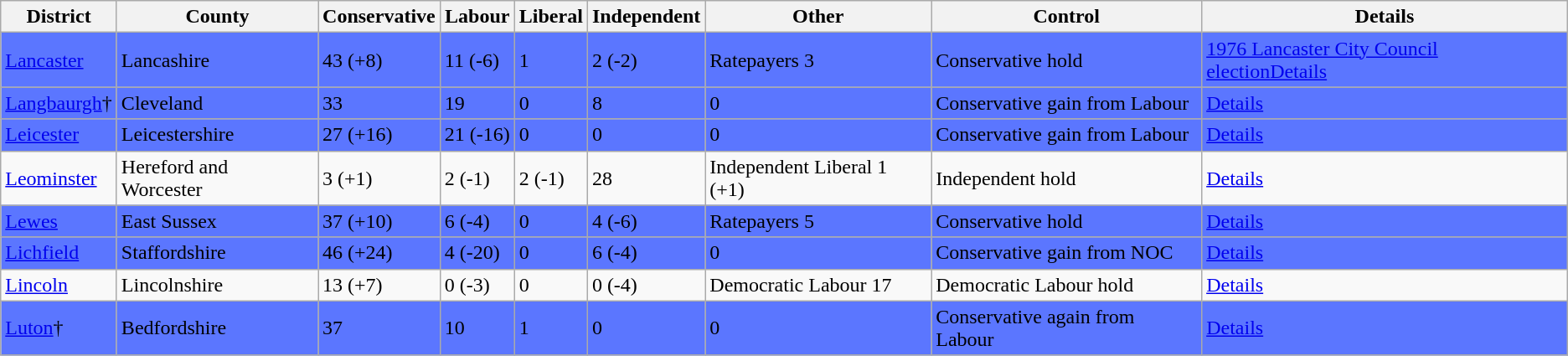<table class="wikitable">
<tr border=1 cellspacing=0 cellpadding=5>
<th>District</th>
<th>County</th>
<th>Conservative</th>
<th>Labour</th>
<th>Liberal</th>
<th>Independent</th>
<th>Other</th>
<th>Control</th>
<th>Details</th>
</tr>
<tr bgcolor=5B76FF>
<td><a href='#'>Lancaster</a></td>
<td>Lancashire</td>
<td>43 (+8)</td>
<td>11 (-6)</td>
<td>1</td>
<td>2 (-2)</td>
<td>Ratepayers 3</td>
<td>Conservative hold</td>
<td><a href='#'>1976 Lancaster City Council electionDetails</a></td>
</tr>
<tr bgcolor=5B76FF>
<td><a href='#'>Langbaurgh</a>†</td>
<td>Cleveland</td>
<td>33</td>
<td>19</td>
<td>0</td>
<td>8</td>
<td>0</td>
<td>Conservative gain from Labour</td>
<td><a href='#'>Details</a></td>
</tr>
<tr bgcolor=5B76FF>
<td><a href='#'>Leicester</a></td>
<td>Leicestershire</td>
<td>27 (+16)</td>
<td>21 (-16)</td>
<td>0</td>
<td>0</td>
<td>0</td>
<td>Conservative gain from Labour</td>
<td><a href='#'>Details</a></td>
</tr>
<tr>
<td><a href='#'>Leominster</a></td>
<td>Hereford and Worcester</td>
<td>3 (+1)</td>
<td>2 (-1)</td>
<td>2 (-1)</td>
<td>28</td>
<td>Independent Liberal 1 (+1)</td>
<td>Independent hold</td>
<td><a href='#'>Details</a></td>
</tr>
<tr bgcolor=5B76FF>
<td><a href='#'>Lewes</a></td>
<td>East Sussex</td>
<td>37 (+10)</td>
<td>6 (-4)</td>
<td>0</td>
<td>4 (-6)</td>
<td>Ratepayers 5</td>
<td>Conservative hold</td>
<td><a href='#'>Details</a></td>
</tr>
<tr bgcolor=5B76FF>
<td><a href='#'>Lichfield</a></td>
<td>Staffordshire</td>
<td>46 (+24)</td>
<td>4 (-20)</td>
<td>0</td>
<td>6 (-4)</td>
<td>0</td>
<td>Conservative gain from NOC</td>
<td><a href='#'>Details</a></td>
</tr>
<tr bgcolor=>
<td><a href='#'>Lincoln</a></td>
<td>Lincolnshire</td>
<td>13 (+7)</td>
<td>0 (-3)</td>
<td>0</td>
<td>0 (-4)</td>
<td>Democratic Labour 17</td>
<td>Democratic Labour hold</td>
<td><a href='#'>Details</a></td>
</tr>
<tr bgcolor=5B76FF>
<td><a href='#'>Luton</a>†</td>
<td>Bedfordshire</td>
<td>37</td>
<td>10</td>
<td>1</td>
<td>0</td>
<td>0</td>
<td>Conservative again from Labour</td>
<td><a href='#'>Details</a></td>
</tr>
</table>
